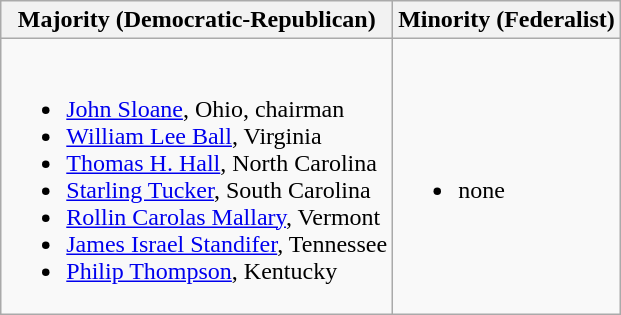<table class=wikitable>
<tr>
<th>Majority (Democratic-Republican)</th>
<th>Minority (Federalist)</th>
</tr>
<tr>
<td><br><ul><li><a href='#'>John Sloane</a>, Ohio, chairman</li><li><a href='#'>William Lee Ball</a>, Virginia</li><li><a href='#'>Thomas H. Hall</a>, North Carolina</li><li><a href='#'>Starling Tucker</a>, South Carolina</li><li><a href='#'>Rollin Carolas Mallary</a>, Vermont</li><li><a href='#'>James Israel Standifer</a>, Tennessee</li><li><a href='#'>Philip Thompson</a>, Kentucky</li></ul></td>
<td><br><ul><li>none</li></ul></td>
</tr>
</table>
